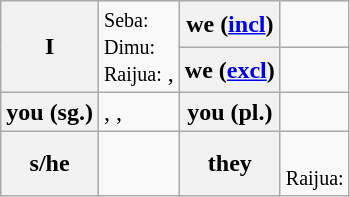<table class="wikitable">
<tr>
<th rowspan=2>I</th>
<td rowspan=2><small>Seba:</small>  <br><small>Dimu:</small>  <br><small>Raijua:</small> , </td>
<th>we (<a href='#'>incl</a>)</th>
<td></td>
</tr>
<tr>
<th>we (<a href='#'>excl</a>)</th>
<td></td>
</tr>
<tr>
<th>you (sg.)</th>
<td>, , </td>
<th>you (pl.)</th>
<td></td>
</tr>
<tr>
<th>s/he</th>
<td></td>
<th>they</th>
<td> <br><small>Raijua:</small> </td>
</tr>
</table>
